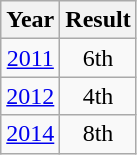<table class="wikitable" style="text-align:center">
<tr>
<th>Year</th>
<th>Result</th>
</tr>
<tr>
<td><a href='#'>2011</a></td>
<td>6th</td>
</tr>
<tr>
<td><a href='#'>2012</a></td>
<td>4th</td>
</tr>
<tr>
<td><a href='#'>2014</a></td>
<td>8th</td>
</tr>
</table>
